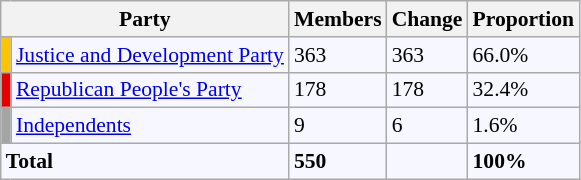<table class=wikitable style="border:1px solid #8888aa; background-color:#f7f8ff; padding:0px; font-size:90%;">
<tr>
<th colspan="2">Party</th>
<th>Members</th>
<th>Change</th>
<th>Proportion</th>
</tr>
<tr>
<td style="background: #fdc400"></td>
<td><a href='#'>Justice and Development Party</a></td>
<td>363</td>
<td>363</td>
<td>66.0%</td>
</tr>
<tr>
<td style="background: #e30000"></td>
<td><a href='#'>Republican People's Party</a></td>
<td>178</td>
<td>178</td>
<td>32.4%</td>
</tr>
<tr>
<td style="background: #a4a4a4"></td>
<td><a href='#'>Independents</a></td>
<td>9</td>
<td>6</td>
<td>1.6%</td>
</tr>
<tr>
<td colspan="2"><strong>Total</strong></td>
<td><strong>550</strong></td>
<td></td>
<td><strong>100%</strong></td>
</tr>
</table>
